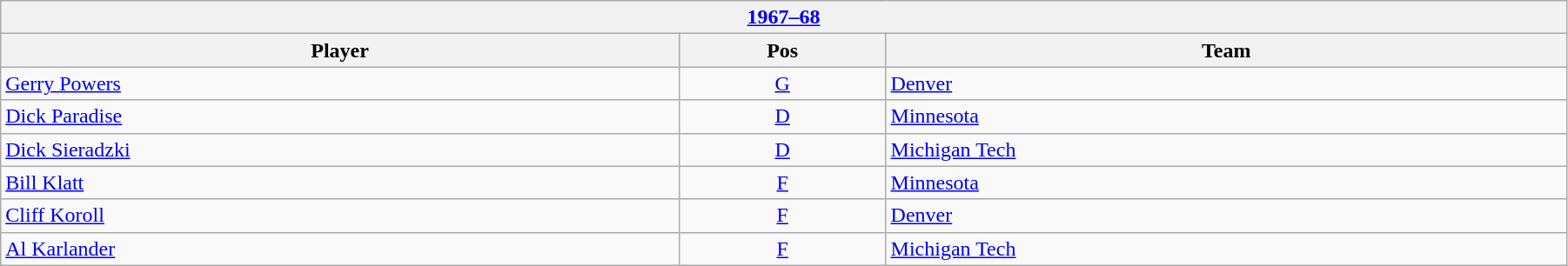<table class="wikitable" width=95%>
<tr>
<th colspan=3><a href='#'>1967–68</a></th>
</tr>
<tr>
<th>Player</th>
<th>Pos</th>
<th>Team</th>
</tr>
<tr>
<td><a href='#'>Gerry Powers</a></td>
<td align=center><a href='#'>G</a></td>
<td><a href='#'>Denver</a></td>
</tr>
<tr>
<td><a href='#'>Dick Paradise</a></td>
<td align=center><a href='#'>D</a></td>
<td><a href='#'>Minnesota</a></td>
</tr>
<tr>
<td><a href='#'>Dick Sieradzki</a></td>
<td align=center><a href='#'>D</a></td>
<td><a href='#'>Michigan Tech</a></td>
</tr>
<tr>
<td><a href='#'>Bill Klatt</a></td>
<td align=center><a href='#'>F</a></td>
<td><a href='#'>Minnesota</a></td>
</tr>
<tr>
<td><a href='#'>Cliff Koroll</a></td>
<td align=center><a href='#'>F</a></td>
<td><a href='#'>Denver</a></td>
</tr>
<tr>
<td><a href='#'>Al Karlander</a></td>
<td align=center><a href='#'>F</a></td>
<td><a href='#'>Michigan Tech</a></td>
</tr>
</table>
